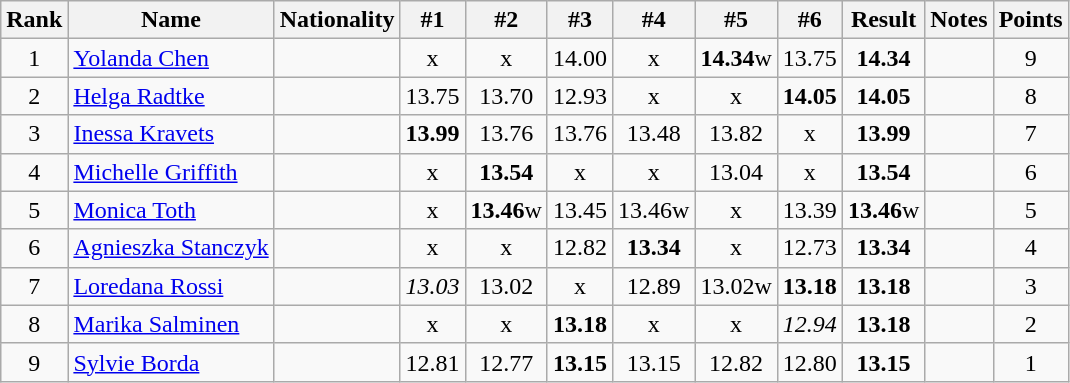<table class="wikitable sortable" style="text-align:center">
<tr>
<th>Rank</th>
<th>Name</th>
<th>Nationality</th>
<th>#1</th>
<th>#2</th>
<th>#3</th>
<th>#4</th>
<th>#5</th>
<th>#6</th>
<th>Result</th>
<th>Notes</th>
<th>Points</th>
</tr>
<tr>
<td>1</td>
<td align=left><a href='#'>Yolanda Chen</a></td>
<td align=left></td>
<td>x</td>
<td>x</td>
<td>14.00</td>
<td>x</td>
<td><strong>14.34</strong>w</td>
<td>13.75</td>
<td><strong>14.34</strong></td>
<td></td>
<td>9</td>
</tr>
<tr>
<td>2</td>
<td align=left><a href='#'>Helga Radtke</a></td>
<td align=left></td>
<td>13.75</td>
<td>13.70</td>
<td>12.93</td>
<td>x</td>
<td>x</td>
<td><strong>14.05</strong></td>
<td><strong>14.05</strong></td>
<td></td>
<td>8</td>
</tr>
<tr>
<td>3</td>
<td align=left><a href='#'>Inessa Kravets</a></td>
<td align=left></td>
<td><strong>13.99</strong></td>
<td>13.76</td>
<td>13.76</td>
<td>13.48</td>
<td>13.82</td>
<td>x</td>
<td><strong>13.99</strong></td>
<td></td>
<td>7</td>
</tr>
<tr>
<td>4</td>
<td align=left><a href='#'>Michelle Griffith</a></td>
<td align=left></td>
<td>x</td>
<td><strong>13.54</strong></td>
<td>x</td>
<td>x</td>
<td>13.04</td>
<td>x</td>
<td><strong>13.54</strong></td>
<td></td>
<td>6</td>
</tr>
<tr>
<td>5</td>
<td align=left><a href='#'>Monica Toth</a></td>
<td align=left></td>
<td>x</td>
<td><strong>13.46</strong>w</td>
<td>13.45</td>
<td>13.46w</td>
<td>x</td>
<td>13.39</td>
<td><strong>13.46</strong>w</td>
<td></td>
<td>5</td>
</tr>
<tr>
<td>6</td>
<td align=left><a href='#'>Agnieszka Stanczyk</a></td>
<td align=left></td>
<td>x</td>
<td>x</td>
<td>12.82</td>
<td><strong>13.34</strong></td>
<td>x</td>
<td>12.73</td>
<td><strong>13.34</strong></td>
<td></td>
<td>4</td>
</tr>
<tr>
<td>7</td>
<td align=left><a href='#'>Loredana Rossi</a></td>
<td align=left></td>
<td><em>13.03</em></td>
<td>13.02</td>
<td>x</td>
<td>12.89</td>
<td>13.02w</td>
<td><strong>13.18</strong></td>
<td><strong>13.18</strong></td>
<td></td>
<td>3</td>
</tr>
<tr>
<td>8</td>
<td align=left><a href='#'>Marika Salminen</a></td>
<td align=left></td>
<td>x</td>
<td>x</td>
<td><strong>13.18</strong></td>
<td>x</td>
<td>x</td>
<td><em>12.94</em></td>
<td><strong>13.18</strong></td>
<td></td>
<td>2</td>
</tr>
<tr>
<td>9</td>
<td align=left><a href='#'>Sylvie Borda</a></td>
<td align=left></td>
<td>12.81</td>
<td>12.77</td>
<td><strong>13.15</strong></td>
<td>13.15</td>
<td>12.82</td>
<td>12.80</td>
<td><strong>13.15</strong></td>
<td></td>
<td>1</td>
</tr>
</table>
